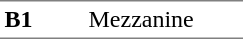<table border=0 cellspacing=0 cellpadding=3>
<tr>
<td style="border-bottom:solid 1px gray;border-top:solid 1px gray;" width=50 valign=top><strong>B1</strong></td>
<td style="border-top:solid 1px gray;border-bottom:solid 1px gray;" width=100 valign=top>Mezzanine</td>
</tr>
</table>
